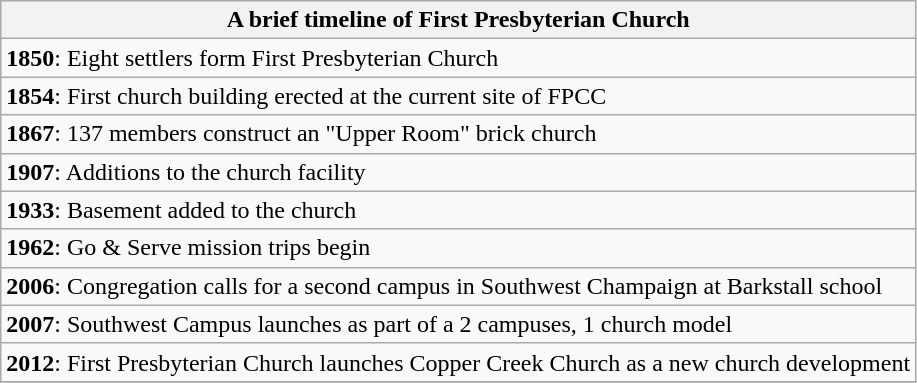<table class="wikitable">
<tr>
<th>A brief timeline of First Presbyterian Church</th>
</tr>
<tr>
<td><strong>1850</strong>: Eight settlers form First Presbyterian Church</td>
</tr>
<tr>
<td><strong>1854</strong>: First church building erected at the current site of FPCC</td>
</tr>
<tr>
<td><strong>1867</strong>: 137 members construct an "Upper Room" brick church</td>
</tr>
<tr>
<td><strong>1907</strong>: Additions to the church facility</td>
</tr>
<tr>
<td><strong>1933</strong>: Basement added to the church</td>
</tr>
<tr>
<td><strong>1962</strong>: Go & Serve mission trips begin</td>
</tr>
<tr>
<td><strong>2006</strong>: Congregation calls for a second campus in Southwest Champaign at Barkstall school</td>
</tr>
<tr>
<td><strong>2007</strong>: Southwest Campus launches as part of a 2 campuses, 1 church model</td>
</tr>
<tr>
<td><strong>2012</strong>: First Presbyterian Church launches Copper Creek Church as a new church development</td>
</tr>
<tr>
</tr>
</table>
